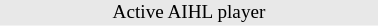<table class="toccolours" style="width:20em; text-align:center; font-size:80%;">
<tr>
<td style="background:#e8e8e8;color:black; width: 30px">Active AIHL player</td>
</tr>
<tr>
</tr>
</table>
